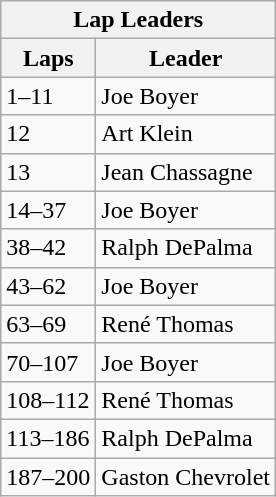<table class="wikitable">
<tr>
<th colspan=2>Lap Leaders</th>
</tr>
<tr>
<th>Laps</th>
<th>Leader</th>
</tr>
<tr>
<td>1–11</td>
<td>Joe Boyer</td>
</tr>
<tr>
<td>12</td>
<td>Art Klein</td>
</tr>
<tr>
<td>13</td>
<td>Jean Chassagne</td>
</tr>
<tr>
<td>14–37</td>
<td>Joe Boyer</td>
</tr>
<tr>
<td>38–42</td>
<td>Ralph DePalma</td>
</tr>
<tr>
<td>43–62</td>
<td>Joe Boyer</td>
</tr>
<tr>
<td>63–69</td>
<td>René Thomas</td>
</tr>
<tr>
<td>70–107</td>
<td>Joe Boyer</td>
</tr>
<tr>
<td>108–112</td>
<td>René Thomas</td>
</tr>
<tr>
<td>113–186</td>
<td>Ralph DePalma</td>
</tr>
<tr>
<td>187–200</td>
<td>Gaston Chevrolet</td>
</tr>
</table>
